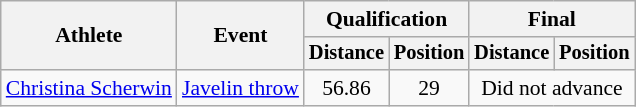<table class=wikitable style="font-size:90%">
<tr>
<th rowspan="2">Athlete</th>
<th rowspan="2">Event</th>
<th colspan="2">Qualification</th>
<th colspan="2">Final</th>
</tr>
<tr style="font-size:95%">
<th>Distance</th>
<th>Position</th>
<th>Distance</th>
<th>Position</th>
</tr>
<tr align=center>
<td align=left><a href='#'>Christina Scherwin</a></td>
<td align=left><a href='#'>Javelin throw</a></td>
<td>56.86</td>
<td>29</td>
<td colspan=2>Did not advance</td>
</tr>
</table>
